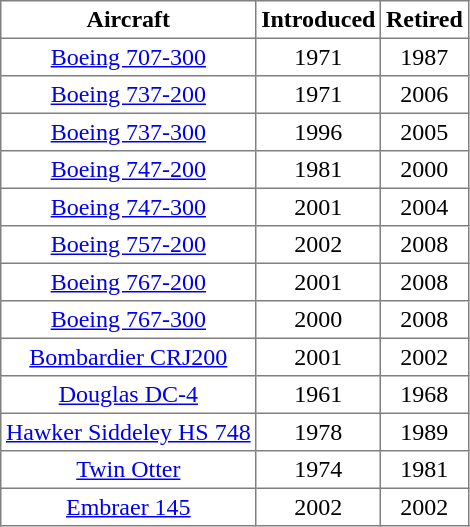<table class="toccolours sortable" border="1" cellpadding="3" style="border-collapse:collapse;text-align:center">
<tr>
<th>Aircraft</th>
<th>Introduced</th>
<th>Retired</th>
</tr>
<tr>
<td><a href='#'>Boeing 707-300</a></td>
<td style="text-align:center;">1971</td>
<td style="text-align:center;">1987</td>
</tr>
<tr>
<td><a href='#'>Boeing 737-200</a></td>
<td style="text-align:center;">1971</td>
<td style="text-align:center;">2006</td>
</tr>
<tr>
<td><a href='#'>Boeing 737-300</a></td>
<td style="text-align:center;">1996</td>
<td style="text-align:center;">2005</td>
</tr>
<tr>
<td><a href='#'>Boeing 747-200</a></td>
<td style="text-align:center;">1981</td>
<td style="text-align:center;">2000</td>
</tr>
<tr>
<td><a href='#'>Boeing 747-300</a></td>
<td style="text-align:center;">2001</td>
<td style="text-align:center;">2004</td>
</tr>
<tr>
<td><a href='#'>Boeing 757-200</a></td>
<td style="text-align:center;">2002</td>
<td style="text-align:center;">2008</td>
</tr>
<tr>
<td><a href='#'>Boeing 767-200</a></td>
<td style="text-align:center;">2001</td>
<td style="text-align:center;">2008</td>
</tr>
<tr>
<td><a href='#'>Boeing 767-300</a></td>
<td style="text-align:center;">2000</td>
<td style="text-align:center;">2008</td>
</tr>
<tr>
<td><a href='#'>Bombardier CRJ200</a></td>
<td style="text-align:center;">2001</td>
<td style="text-align:center;">2002</td>
</tr>
<tr>
<td><a href='#'>Douglas DC-4</a></td>
<td style="text-align:center;">1961</td>
<td style="text-align:center;">1968</td>
</tr>
<tr>
<td><a href='#'>Hawker Siddeley HS 748</a></td>
<td style="text-align:center;">1978</td>
<td style="text-align:center;">1989</td>
</tr>
<tr>
<td><a href='#'>Twin Otter</a></td>
<td style="text-align:center;">1974</td>
<td style="text-align:center;">1981</td>
</tr>
<tr>
<td><a href='#'>Embraer 145</a></td>
<td style="text-align:center;">2002</td>
<td style="text-align:center;">2002</td>
</tr>
</table>
